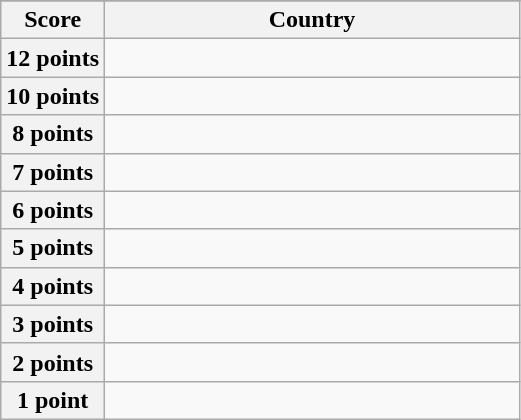<table class="wikitable">
<tr>
</tr>
<tr>
<th scope="col" width="20%">Score</th>
<th scope="col">Country</th>
</tr>
<tr>
<th scope="row">12 points</th>
<td></td>
</tr>
<tr>
<th scope="row">10 points</th>
<td></td>
</tr>
<tr>
<th scope="row">8 points</th>
<td></td>
</tr>
<tr>
<th scope="row">7 points</th>
<td></td>
</tr>
<tr>
<th scope="row">6 points</th>
<td></td>
</tr>
<tr>
<th scope="row">5 points</th>
<td></td>
</tr>
<tr>
<th scope="row">4 points</th>
<td></td>
</tr>
<tr>
<th scope="row">3 points</th>
<td></td>
</tr>
<tr>
<th scope="row">2 points</th>
<td></td>
</tr>
<tr>
<th scope="row">1 point</th>
<td></td>
</tr>
</table>
